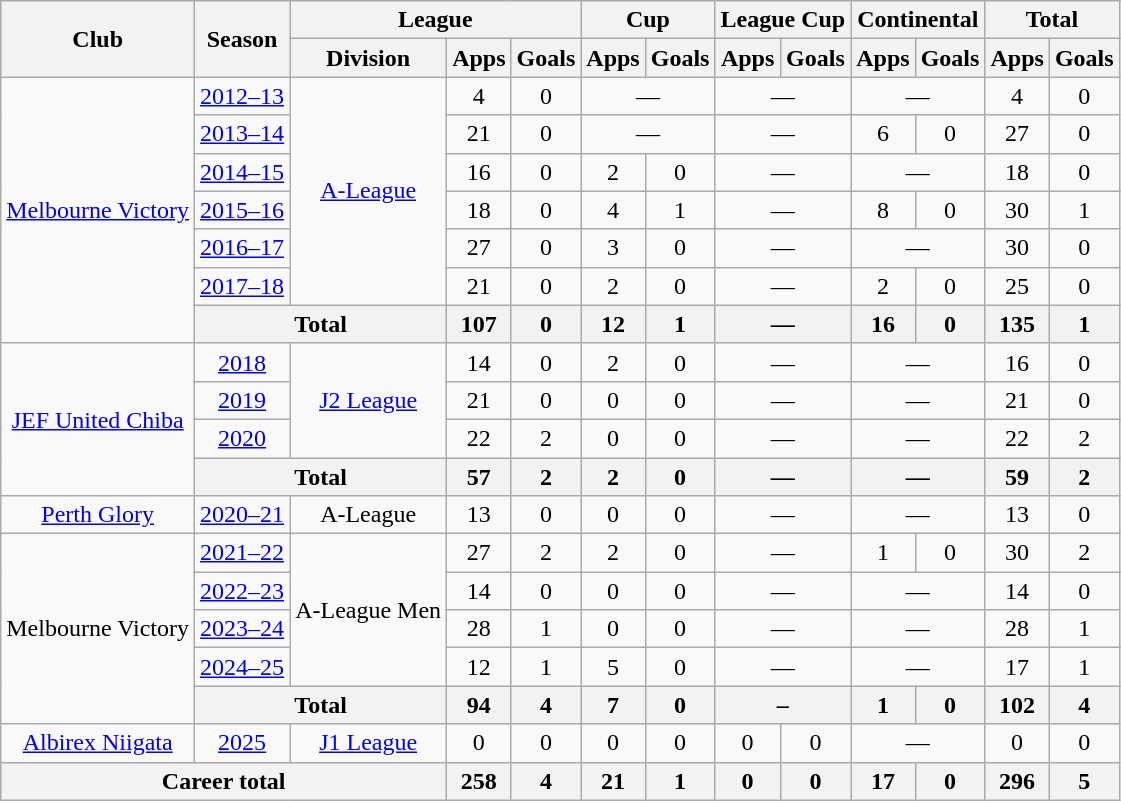<table class="wikitable" style="text-align: center;">
<tr>
<th rowspan="2">Club</th>
<th rowspan="2">Season</th>
<th colspan="3">League</th>
<th colspan="2">Cup</th>
<th colspan="2">League Cup</th>
<th colspan="2">Continental</th>
<th colspan="2">Total</th>
</tr>
<tr>
<th>Division</th>
<th>Apps</th>
<th>Goals</th>
<th>Apps</th>
<th>Goals</th>
<th>Apps</th>
<th>Goals</th>
<th>Apps</th>
<th>Goals</th>
<th>Apps</th>
<th>Goals</th>
</tr>
<tr>
<td rowspan="7" align="center"><a href='#'>Melbourne Victory</a></td>
<td><a href='#'>2012–13</a></td>
<td rowspan="6"><a href='#'>A-League</a></td>
<td>4</td>
<td>0</td>
<td colspan="2">—</td>
<td colspan="2">—</td>
<td colspan="2">—</td>
<td>4</td>
<td>0</td>
</tr>
<tr>
<td><a href='#'>2013–14</a></td>
<td>21</td>
<td>0</td>
<td colspan="2">—</td>
<td colspan="2">—</td>
<td>6</td>
<td>0</td>
<td>27</td>
<td>0</td>
</tr>
<tr>
<td><a href='#'>2014–15</a></td>
<td>16</td>
<td>0</td>
<td>2</td>
<td>0</td>
<td colspan="2">—</td>
<td colspan="2">—</td>
<td>18</td>
<td>0</td>
</tr>
<tr>
<td><a href='#'>2015–16</a></td>
<td>18</td>
<td>0</td>
<td>4</td>
<td>1</td>
<td colspan="2">—</td>
<td>8</td>
<td>0</td>
<td>30</td>
<td>1</td>
</tr>
<tr>
<td><a href='#'>2016–17</a></td>
<td>27</td>
<td>0</td>
<td>3</td>
<td>0</td>
<td colspan="2">—</td>
<td colspan="2">—</td>
<td>30</td>
<td>0</td>
</tr>
<tr>
<td><a href='#'>2017–18</a></td>
<td>21</td>
<td>0</td>
<td>2</td>
<td>0</td>
<td colspan="2">—</td>
<td>2</td>
<td>0</td>
<td>25</td>
<td>0</td>
</tr>
<tr>
<th colspan=2>Total</th>
<th>107</th>
<th>0</th>
<th>12</th>
<th>1</th>
<th colspan="2">—</th>
<th>16</th>
<th>0</th>
<th>135</th>
<th>1</th>
</tr>
<tr>
<td rowspan="4" align="center"><a href='#'>JEF United Chiba</a></td>
<td><a href='#'>2018</a></td>
<td rowspan="3"><a href='#'>J2 League</a></td>
<td>14</td>
<td>0</td>
<td>2</td>
<td>0</td>
<td colspan="2">—</td>
<td colspan="2">—</td>
<td>16</td>
<td>0</td>
</tr>
<tr>
<td><a href='#'>2019</a></td>
<td>21</td>
<td>0</td>
<td>0</td>
<td>0</td>
<td colspan="2">—</td>
<td colspan="2">—</td>
<td>21</td>
<td>0</td>
</tr>
<tr>
<td><a href='#'>2020</a></td>
<td>22</td>
<td>2</td>
<td>0</td>
<td>0</td>
<td colspan="2">—</td>
<td colspan="2">—</td>
<td>22</td>
<td>2</td>
</tr>
<tr>
<th colspan=2>Total</th>
<th>57</th>
<th>2</th>
<th>2</th>
<th>0</th>
<th colspan="2">—</th>
<th colspan="2">—</th>
<th>59</th>
<th>2</th>
</tr>
<tr>
<td><a href='#'>Perth Glory</a></td>
<td><a href='#'>2020–21</a></td>
<td>A-League</td>
<td>13</td>
<td>0</td>
<td>0</td>
<td>0</td>
<td colspan="2">—</td>
<td colspan="2">—</td>
<td>13</td>
<td>0</td>
</tr>
<tr>
<td rowspan="5">Melbourne Victory</td>
<td><a href='#'>2021–22</a></td>
<td rowspan="4">A-League Men</td>
<td>27</td>
<td>2</td>
<td>2</td>
<td>0</td>
<td colspan="2">—</td>
<td>1</td>
<td>0</td>
<td>30</td>
<td>2</td>
</tr>
<tr>
<td><a href='#'>2022–23</a></td>
<td>14</td>
<td>0</td>
<td>0</td>
<td>0</td>
<td colspan="2">—</td>
<td colspan="2">—</td>
<td>14</td>
<td>0</td>
</tr>
<tr>
<td><a href='#'>2023–24</a></td>
<td>28</td>
<td>1</td>
<td>0</td>
<td>0</td>
<td colspan="2">—</td>
<td colspan="2">—</td>
<td>28</td>
<td>1</td>
</tr>
<tr>
<td><a href='#'>2024–25</a></td>
<td>12</td>
<td>1</td>
<td>5</td>
<td>0</td>
<td colspan="2">—</td>
<td colspan="2">—</td>
<td>17</td>
<td>1</td>
</tr>
<tr>
<th colspan="2">Total</th>
<th>94</th>
<th>4</th>
<th>7</th>
<th>0</th>
<th colspan="2">–</th>
<th>1</th>
<th>0</th>
<th>102</th>
<th>4</th>
</tr>
<tr>
<td align="center"><a href='#'>Albirex Niigata</a></td>
<td><a href='#'>2025</a></td>
<td><a href='#'>J1 League</a></td>
<td>0</td>
<td>0</td>
<td>0</td>
<td>0</td>
<td>0</td>
<td>0</td>
<td colspan="2">—</td>
<td>0</td>
<td>0</td>
</tr>
<tr>
<th colspan="3">Career total</th>
<th>258</th>
<th>4</th>
<th>21</th>
<th>1</th>
<th>0</th>
<th>0</th>
<th>17</th>
<th>0</th>
<th>296</th>
<th>5</th>
</tr>
</table>
